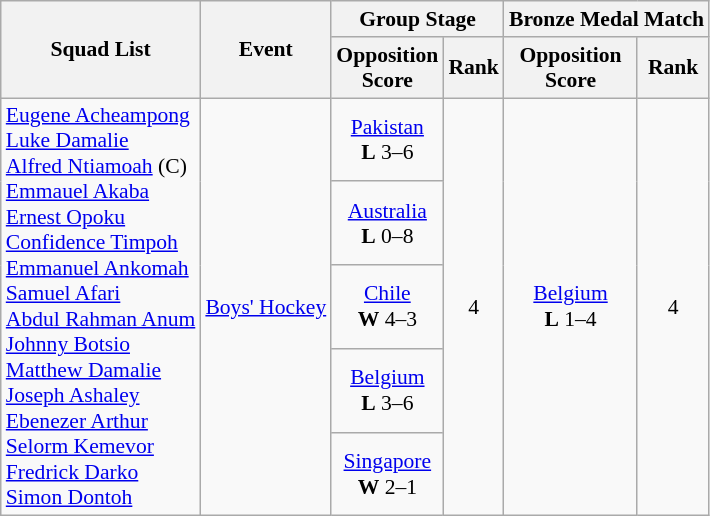<table class=wikitable style="font-size:90%">
<tr>
<th rowspan=2>Squad List</th>
<th rowspan=2>Event</th>
<th colspan=2>Group Stage</th>
<th colspan=2>Bronze Medal Match</th>
</tr>
<tr>
<th>Opposition<br>Score</th>
<th>Rank</th>
<th>Opposition<br>Score</th>
<th>Rank</th>
</tr>
<tr>
<td rowspan=5><a href='#'>Eugene Acheampong</a><br><a href='#'>Luke Damalie</a><br><a href='#'>Alfred Ntiamoah</a> (C)<br><a href='#'>Emmauel Akaba</a><br><a href='#'>Ernest Opoku</a><br><a href='#'>Confidence Timpoh</a><br><a href='#'>Emmanuel Ankomah</a><br><a href='#'>Samuel Afari</a><br><a href='#'>Abdul Rahman Anum</a><br><a href='#'>Johnny Botsio</a><br><a href='#'>Matthew Damalie</a><br><a href='#'>Joseph Ashaley</a><br><a href='#'>Ebenezer Arthur</a><br><a href='#'>Selorm Kemevor</a><br><a href='#'>Fredrick Darko</a><br><a href='#'>Simon Dontoh</a></td>
<td rowspan=5><a href='#'>Boys' Hockey</a></td>
<td align=center> <a href='#'>Pakistan</a><br> <strong>L</strong> 3–6</td>
<td rowspan=5 align=center>4</td>
<td rowspan=5 align=center> <a href='#'>Belgium</a><br> <strong>L</strong> 1–4</td>
<td rowspan=5 align=center>4</td>
</tr>
<tr>
<td align=center> <a href='#'>Australia</a><br> <strong>L</strong> 0–8</td>
</tr>
<tr>
<td align=center> <a href='#'>Chile</a><br> <strong>W</strong> 4–3</td>
</tr>
<tr>
<td align=center> <a href='#'>Belgium</a><br> <strong>L</strong> 3–6</td>
</tr>
<tr>
<td align=center> <a href='#'>Singapore</a><br> <strong>W</strong> 2–1</td>
</tr>
</table>
